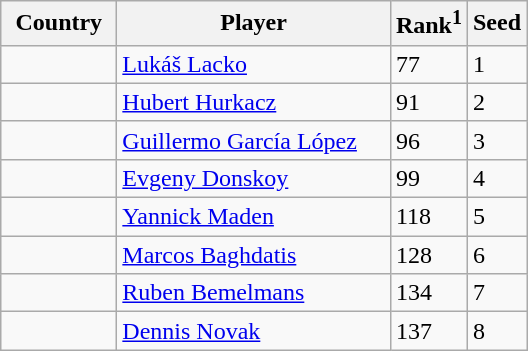<table class="sortable wikitable">
<tr>
<th width="70">Country</th>
<th width="175">Player</th>
<th>Rank<sup>1</sup></th>
<th>Seed</th>
</tr>
<tr>
<td></td>
<td><a href='#'>Lukáš Lacko</a></td>
<td>77</td>
<td>1</td>
</tr>
<tr>
<td></td>
<td><a href='#'>Hubert Hurkacz</a></td>
<td>91</td>
<td>2</td>
</tr>
<tr>
<td></td>
<td><a href='#'>Guillermo García López</a></td>
<td>96</td>
<td>3</td>
</tr>
<tr>
<td></td>
<td><a href='#'>Evgeny Donskoy</a></td>
<td>99</td>
<td>4</td>
</tr>
<tr>
<td></td>
<td><a href='#'>Yannick Maden</a></td>
<td>118</td>
<td>5</td>
</tr>
<tr>
<td></td>
<td><a href='#'>Marcos Baghdatis</a></td>
<td>128</td>
<td>6</td>
</tr>
<tr>
<td></td>
<td><a href='#'>Ruben Bemelmans</a></td>
<td>134</td>
<td>7</td>
</tr>
<tr>
<td></td>
<td><a href='#'>Dennis Novak</a></td>
<td>137</td>
<td>8</td>
</tr>
</table>
